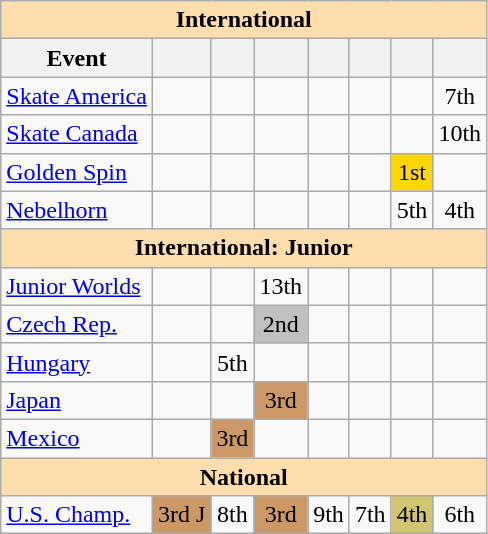<table class="wikitable" style="text-align:center">
<tr>
<th colspan="8" style="background-color: #ffdead; " align="center">International</th>
</tr>
<tr>
<th>Event</th>
<th></th>
<th></th>
<th></th>
<th></th>
<th></th>
<th></th>
<th></th>
</tr>
<tr>
<td align=left> <a href='#'>Skate America</a></td>
<td></td>
<td></td>
<td></td>
<td></td>
<td></td>
<td></td>
<td>7th</td>
</tr>
<tr>
<td align=left> <a href='#'>Skate Canada</a></td>
<td></td>
<td></td>
<td></td>
<td></td>
<td></td>
<td></td>
<td>10th</td>
</tr>
<tr>
<td align=left><a href='#'>Golden Spin</a></td>
<td></td>
<td></td>
<td></td>
<td></td>
<td></td>
<td bgcolor=gold>1st</td>
<td></td>
</tr>
<tr>
<td align=left><a href='#'>Nebelhorn</a></td>
<td></td>
<td></td>
<td></td>
<td></td>
<td></td>
<td>5th</td>
<td>4th</td>
</tr>
<tr>
<th colspan="8" style="background-color: #ffdead; " align="center">International: Junior</th>
</tr>
<tr>
<td align=left><a href='#'>Junior Worlds</a></td>
<td></td>
<td></td>
<td>13th</td>
<td></td>
<td></td>
<td></td>
<td></td>
</tr>
<tr>
<td align=left> <a href='#'>Czech Rep.</a></td>
<td></td>
<td></td>
<td bgcolor=silver>2nd</td>
<td></td>
<td></td>
<td></td>
<td></td>
</tr>
<tr>
<td align=left> <a href='#'>Hungary</a></td>
<td></td>
<td>5th</td>
<td></td>
<td></td>
<td></td>
<td></td>
<td></td>
</tr>
<tr>
<td align=left> <a href='#'>Japan</a></td>
<td></td>
<td></td>
<td bgcolor=cc9966>3rd</td>
<td></td>
<td></td>
<td></td>
<td></td>
</tr>
<tr>
<td align=left> <a href='#'>Mexico</a></td>
<td></td>
<td bgcolor=cc9966>3rd</td>
<td></td>
<td></td>
<td></td>
<td></td>
<td></td>
</tr>
<tr>
<th colspan="8" style="background-color: #ffdead; " align="center">National</th>
</tr>
<tr>
<td align=left><a href='#'>U.S. Champ.</a></td>
<td bgcolor="cc9966">3rd J</td>
<td>8th</td>
<td bgcolor=cc9966>3rd</td>
<td>9th</td>
<td>7th</td>
<td bgcolor=d1c571>4th</td>
<td>6th</td>
</tr>
</table>
